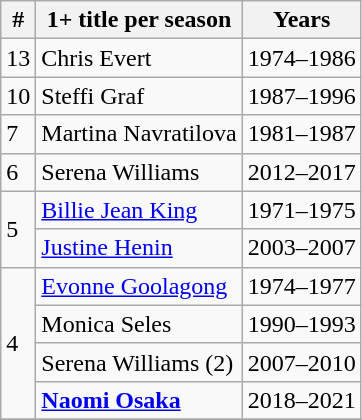<table class="wikitable">
<tr>
<th>#</th>
<th>1+ title per season</th>
<th>Years</th>
</tr>
<tr>
<td>13</td>
<td> Chris Evert</td>
<td>1974–1986</td>
</tr>
<tr>
<td>10</td>
<td> Steffi Graf</td>
<td>1987–1996</td>
</tr>
<tr>
<td>7</td>
<td> Martina Navratilova</td>
<td>1981–1987</td>
</tr>
<tr>
<td>6</td>
<td> Serena Williams</td>
<td>2012–2017</td>
</tr>
<tr>
<td rowspan="2">5</td>
<td> <a href='#'>Billie Jean King</a></td>
<td>1971–1975</td>
</tr>
<tr>
<td> <a href='#'>Justine Henin</a></td>
<td>2003–2007</td>
</tr>
<tr>
<td rowspan="4">4</td>
<td> <a href='#'>Evonne Goolagong</a></td>
<td>1974–1977</td>
</tr>
<tr>
<td> Monica Seles</td>
<td>1990–1993</td>
</tr>
<tr>
<td> Serena Williams (2)</td>
<td>2007–2010</td>
</tr>
<tr>
<td> <strong><a href='#'>Naomi Osaka</a></strong></td>
<td>2018–2021</td>
</tr>
<tr>
</tr>
</table>
